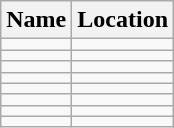<table class="wikitable sortable">
<tr>
<th>Name</th>
<th>Location</th>
</tr>
<tr>
<td></td>
<td></td>
</tr>
<tr>
<td></td>
<td></td>
</tr>
<tr>
<td></td>
<td></td>
</tr>
<tr>
<td></td>
<td></td>
</tr>
<tr>
<td></td>
<td></td>
</tr>
<tr>
<td></td>
<td></td>
</tr>
<tr>
<td></td>
<td></td>
</tr>
<tr>
<td></td>
<td></td>
</tr>
</table>
